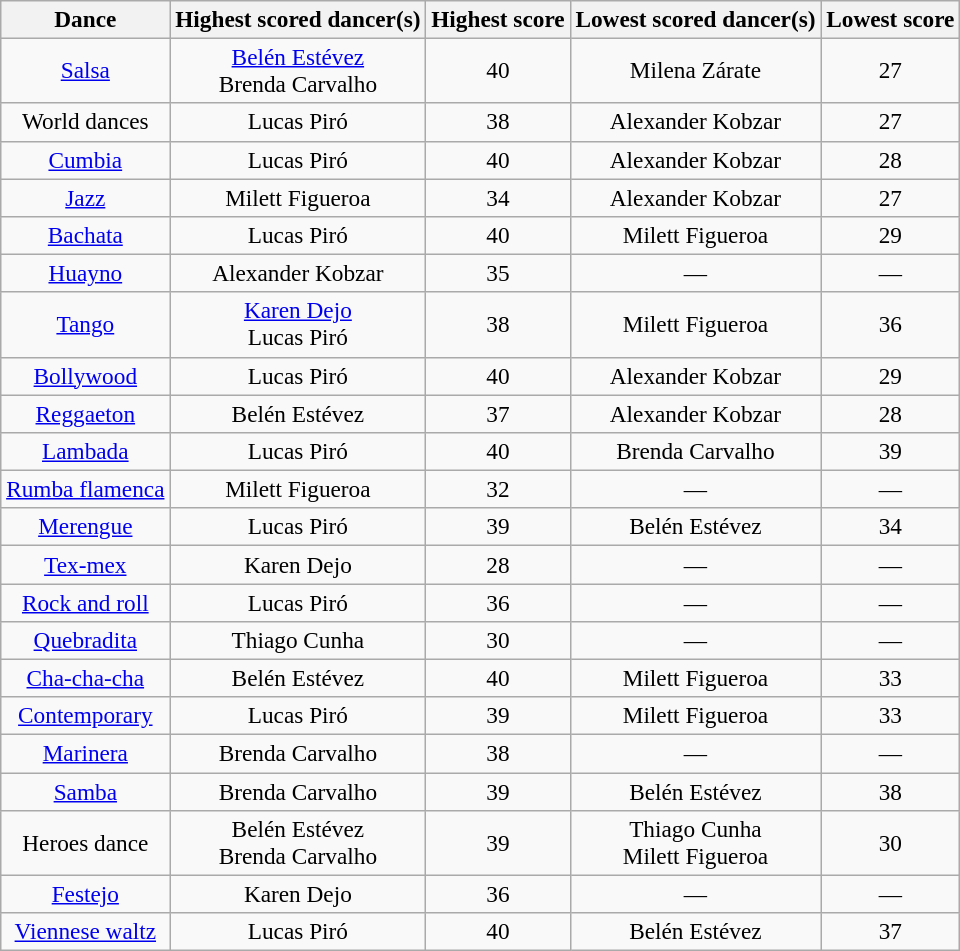<table class="wikitable sortable" style="text-align:center; white-space:nowrap;  font-size:97%;">
<tr>
<th>Dance</th>
<th class="sortable">Highest scored dancer(s)</th>
<th>Highest score</th>
<th class="sortable">Lowest scored dancer(s)</th>
<th>Lowest score</th>
</tr>
<tr>
<td><a href='#'>Salsa</a></td>
<td><a href='#'>Belén Estévez</a><br>Brenda Carvalho</td>
<td>40</td>
<td>Milena Zárate</td>
<td>27</td>
</tr>
<tr>
<td>World dances</td>
<td>Lucas Piró</td>
<td>38</td>
<td>Alexander Kobzar</td>
<td>27</td>
</tr>
<tr>
<td><a href='#'>Cumbia</a></td>
<td>Lucas Piró</td>
<td>40</td>
<td>Alexander Kobzar</td>
<td>28</td>
</tr>
<tr>
<td><a href='#'>Jazz</a></td>
<td>Milett Figueroa</td>
<td>34</td>
<td>Alexander Kobzar</td>
<td>27</td>
</tr>
<tr>
<td><a href='#'>Bachata</a></td>
<td>Lucas Piró</td>
<td>40</td>
<td>Milett Figueroa</td>
<td>29</td>
</tr>
<tr>
<td><a href='#'>Huayno</a></td>
<td>Alexander Kobzar</td>
<td>35</td>
<td>—</td>
<td>—</td>
</tr>
<tr>
<td><a href='#'>Tango</a></td>
<td><a href='#'>Karen Dejo</a><br>Lucas Piró</td>
<td>38</td>
<td>Milett Figueroa</td>
<td>36</td>
</tr>
<tr>
<td><a href='#'>Bollywood</a></td>
<td>Lucas Piró</td>
<td>40</td>
<td>Alexander Kobzar</td>
<td>29</td>
</tr>
<tr>
<td><a href='#'>Reggaeton</a></td>
<td>Belén Estévez</td>
<td>37</td>
<td>Alexander Kobzar</td>
<td>28</td>
</tr>
<tr>
<td><a href='#'>Lambada</a></td>
<td>Lucas Piró</td>
<td>40</td>
<td>Brenda Carvalho</td>
<td>39</td>
</tr>
<tr>
<td><a href='#'>Rumba flamenca</a></td>
<td>Milett Figueroa</td>
<td>32</td>
<td>—</td>
<td>—</td>
</tr>
<tr>
<td><a href='#'>Merengue</a></td>
<td>Lucas Piró</td>
<td>39</td>
<td>Belén Estévez</td>
<td>34</td>
</tr>
<tr>
<td><a href='#'>Tex-mex</a></td>
<td>Karen Dejo</td>
<td>28</td>
<td>—</td>
<td>—</td>
</tr>
<tr>
<td><a href='#'>Rock and roll</a></td>
<td>Lucas Piró</td>
<td>36</td>
<td>—</td>
<td>—</td>
</tr>
<tr>
<td><a href='#'>Quebradita</a></td>
<td>Thiago Cunha</td>
<td>30</td>
<td>—</td>
<td>—</td>
</tr>
<tr>
<td><a href='#'>Cha-cha-cha</a></td>
<td>Belén Estévez</td>
<td>40</td>
<td>Milett Figueroa</td>
<td>33</td>
</tr>
<tr>
<td><a href='#'>Contemporary</a></td>
<td>Lucas Piró</td>
<td>39</td>
<td>Milett Figueroa</td>
<td>33</td>
</tr>
<tr>
<td><a href='#'>Marinera</a></td>
<td>Brenda Carvalho</td>
<td>38</td>
<td>—</td>
<td>—</td>
</tr>
<tr>
<td><a href='#'>Samba</a></td>
<td>Brenda Carvalho</td>
<td>39</td>
<td>Belén Estévez</td>
<td>38</td>
</tr>
<tr>
<td>Heroes dance</td>
<td>Belén Estévez<br>Brenda Carvalho</td>
<td>39</td>
<td>Thiago Cunha<br>Milett Figueroa</td>
<td>30</td>
</tr>
<tr>
<td><a href='#'>Festejo</a></td>
<td>Karen Dejo</td>
<td>36</td>
<td>—</td>
<td>—</td>
</tr>
<tr>
<td><a href='#'>Viennese waltz</a></td>
<td>Lucas Piró</td>
<td>40</td>
<td>Belén Estévez</td>
<td>37</td>
</tr>
</table>
